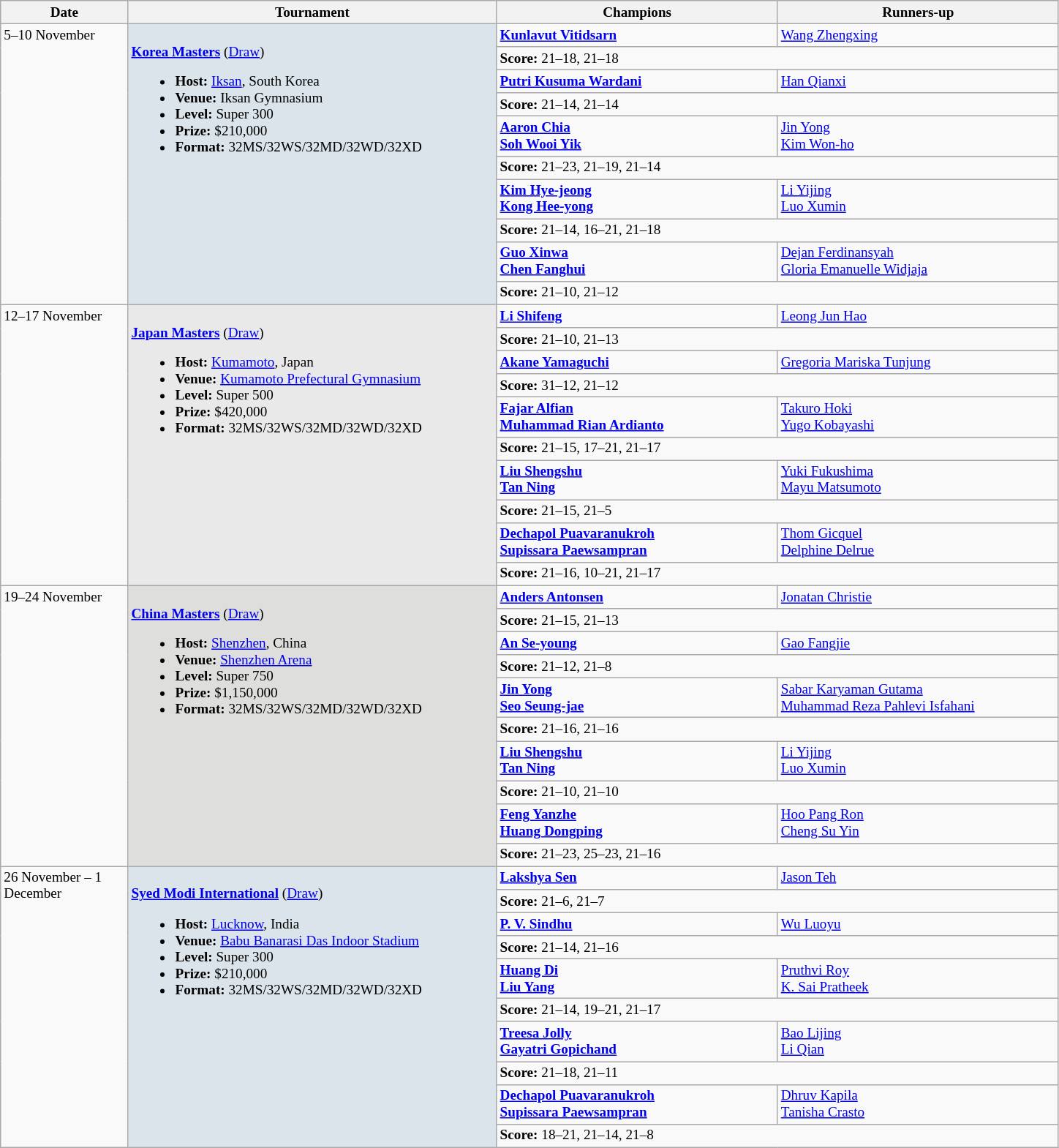<table class="wikitable" style="font-size:80%">
<tr>
<th width="110">Date</th>
<th width="330">Tournament</th>
<th width="250">Champions</th>
<th width="250">Runners-up</th>
</tr>
<tr valign="top">
<td rowspan="10">5–10 November</td>
<td bgcolor="#DAE4EA" rowspan="10"><br><strong><a href='#'>Korea Masters</a></strong> (<a href='#'>Draw</a>)<ul><li><strong>Host:</strong> <a href='#'>Iksan</a>, South Korea</li><li><strong>Venue:</strong> Iksan Gymnasium</li><li><strong>Level:</strong> Super 300</li><li><strong>Prize:</strong> $210,000</li><li><strong>Format:</strong> 32MS/32WS/32MD/32WD/32XD</li></ul></td>
<td><strong> <a href='#'>Kunlavut Vitidsarn</a></strong></td>
<td> <a href='#'>Wang Zhengxing</a></td>
</tr>
<tr>
<td colspan="2"><strong>Score:</strong> 21–18, 21–18</td>
</tr>
<tr valign="top">
<td><strong> <a href='#'>Putri Kusuma Wardani</a></strong></td>
<td> <a href='#'>Han Qianxi</a></td>
</tr>
<tr>
<td colspan="2"><strong>Score:</strong> 21–14, 21–14</td>
</tr>
<tr valign="top">
<td><strong> <a href='#'>Aaron Chia</a> <br> <a href='#'>Soh Wooi Yik</a></strong></td>
<td> <a href='#'>Jin Yong</a> <br> <a href='#'>Kim Won-ho</a></td>
</tr>
<tr>
<td colspan="2"><strong>Score:</strong> 21–23, 21–19, 21–14</td>
</tr>
<tr valign="top">
<td><strong> <a href='#'>Kim Hye-jeong</a> <br> <a href='#'>Kong Hee-yong</a></strong></td>
<td> <a href='#'>Li Yijing</a> <br> <a href='#'>Luo Xumin</a></td>
</tr>
<tr>
<td colspan="2"><strong>Score:</strong> 21–14, 16–21, 21–18</td>
</tr>
<tr valign="top">
<td><strong> <a href='#'>Guo Xinwa</a> <br> <a href='#'>Chen Fanghui</a></strong></td>
<td> <a href='#'>Dejan Ferdinansyah</a> <br> <a href='#'>Gloria Emanuelle Widjaja</a></td>
</tr>
<tr>
<td colspan="2"><strong>Score:</strong> 21–10, 21–12</td>
</tr>
<tr valign="top">
<td rowspan="10">12–17 November</td>
<td bgcolor="#E9E9E9" rowspan="10"><br><strong><a href='#'>Japan Masters</a></strong> (<a href='#'>Draw</a>)<ul><li><strong>Host:</strong> <a href='#'>Kumamoto</a>, Japan</li><li><strong>Venue:</strong> <a href='#'>Kumamoto Prefectural Gymnasium</a></li><li><strong>Level:</strong> Super 500</li><li><strong>Prize:</strong> $420,000</li><li><strong>Format:</strong> 32MS/32WS/32MD/32WD/32XD</li></ul></td>
<td><strong> <a href='#'>Li Shifeng</a></strong></td>
<td> <a href='#'>Leong Jun Hao</a></td>
</tr>
<tr>
<td colspan="2"><strong>Score:</strong> 21–10, 21–13</td>
</tr>
<tr valign="top">
<td><strong> <a href='#'>Akane Yamaguchi</a></strong></td>
<td> <a href='#'>Gregoria Mariska Tunjung</a></td>
</tr>
<tr>
<td colspan="2"><strong>Score:</strong> 31–12, 21–12</td>
</tr>
<tr valign="top">
<td><strong> <a href='#'>Fajar Alfian</a><br> <a href='#'>Muhammad Rian Ardianto</a></strong></td>
<td> <a href='#'>Takuro Hoki</a><br> <a href='#'>Yugo Kobayashi</a></td>
</tr>
<tr>
<td colspan="2"><strong>Score:</strong> 21–15, 17–21, 21–17</td>
</tr>
<tr valign="top">
<td><strong> <a href='#'>Liu Shengshu</a><br> <a href='#'>Tan Ning</a></strong></td>
<td> <a href='#'>Yuki Fukushima</a><br> <a href='#'>Mayu Matsumoto</a></td>
</tr>
<tr>
<td colspan="2"><strong>Score:</strong> 21–15, 21–5</td>
</tr>
<tr valign="top">
<td><strong> <a href='#'>Dechapol Puavaranukroh</a><br> <a href='#'>Supissara Paewsampran</a></strong></td>
<td> <a href='#'>Thom Gicquel</a><br> <a href='#'>Delphine Delrue</a></td>
</tr>
<tr>
<td colspan="2"><strong>Score:</strong> 21–16, 10–21, 21–17</td>
</tr>
<tr valign="top">
<td rowspan="10">19–24 November</td>
<td bgcolor="#DEDEDC" rowspan="10"><br><strong><a href='#'>China Masters</a></strong> (<a href='#'>Draw</a>)<ul><li><strong>Host:</strong> <a href='#'>Shenzhen</a>, China</li><li><strong>Venue:</strong> <a href='#'>Shenzhen Arena</a></li><li><strong>Level:</strong> Super 750</li><li><strong>Prize:</strong> $1,150,000</li><li><strong>Format:</strong> 32MS/32WS/32MD/32WD/32XD</li></ul></td>
<td><strong> <a href='#'>Anders Antonsen</a></strong></td>
<td> <a href='#'>Jonatan Christie</a></td>
</tr>
<tr>
<td colspan="2"><strong>Score:</strong> 21–15, 21–13</td>
</tr>
<tr valign="top">
<td><strong> <a href='#'>An Se-young</a></strong></td>
<td> <a href='#'>Gao Fangjie</a></td>
</tr>
<tr>
<td colspan="2"><strong>Score:</strong> 21–12, 21–8</td>
</tr>
<tr valign="top">
<td><strong> <a href='#'>Jin Yong</a><br> <a href='#'>Seo Seung-jae</a></strong></td>
<td> <a href='#'>Sabar Karyaman Gutama</a><br> <a href='#'>Muhammad Reza Pahlevi Isfahani</a></td>
</tr>
<tr>
<td colspan="2"><strong>Score:</strong> 21–16, 21–16</td>
</tr>
<tr valign="top">
<td><strong> <a href='#'>Liu Shengshu</a><br> <a href='#'>Tan Ning</a></strong></td>
<td> <a href='#'>Li Yijing</a><br> <a href='#'>Luo Xumin</a></td>
</tr>
<tr>
<td colspan="2"><strong>Score:</strong> 21–10, 21–10</td>
</tr>
<tr valign="top">
<td><strong> <a href='#'>Feng Yanzhe</a><br> <a href='#'>Huang Dongping</a></strong></td>
<td> <a href='#'>Hoo Pang Ron</a><br> <a href='#'>Cheng Su Yin</a></td>
</tr>
<tr>
<td colspan="2"><strong>Score:</strong> 21–23, 25–23, 21–16</td>
</tr>
<tr valign="top">
<td rowspan="10">26 November – 1 December</td>
<td bgcolor="#DAE4EA" rowspan="10"><br><strong><a href='#'>Syed Modi International</a></strong> (<a href='#'>Draw</a>)<ul><li><strong>Host:</strong> <a href='#'>Lucknow</a>, India</li><li><strong>Venue:</strong> <a href='#'>Babu Banarasi Das Indoor Stadium</a></li><li><strong>Level:</strong> Super 300</li><li><strong>Prize:</strong> $210,000</li><li><strong>Format:</strong> 32MS/32WS/32MD/32WD/32XD</li></ul></td>
<td><strong> <a href='#'>Lakshya Sen</a></strong></td>
<td> <a href='#'>Jason Teh</a></td>
</tr>
<tr>
<td colspan="2"><strong>Score:</strong> 21–6, 21–7</td>
</tr>
<tr valign="top">
<td><strong> <a href='#'>P. V. Sindhu</a></strong></td>
<td> <a href='#'>Wu Luoyu</a></td>
</tr>
<tr>
<td colspan="2"><strong>Score:</strong> 21–14, 21–16</td>
</tr>
<tr valign="top">
<td><strong> <a href='#'>Huang Di</a><br> <a href='#'>Liu Yang</a></strong></td>
<td> <a href='#'>Pruthvi Roy</a><br> <a href='#'>K. Sai Pratheek</a></td>
</tr>
<tr>
<td colspan="2"><strong>Score:</strong> 21–14, 19–21, 21–17</td>
</tr>
<tr valign="top">
<td><strong> <a href='#'>Treesa Jolly</a><br> <a href='#'>Gayatri Gopichand</a></strong></td>
<td> <a href='#'>Bao Lijing</a><br> <a href='#'>Li Qian</a></td>
</tr>
<tr>
<td colspan="2"><strong>Score:</strong> 21–18, 21–11</td>
</tr>
<tr valign="top">
<td><strong> <a href='#'>Dechapol Puavaranukroh</a><br> <a href='#'>Supissara Paewsampran</a></strong></td>
<td> <a href='#'>Dhruv Kapila</a><br> <a href='#'>Tanisha Crasto</a></td>
</tr>
<tr>
<td colspan="2"><strong>Score:</strong> 18–21, 21–14, 21–8</td>
</tr>
</table>
